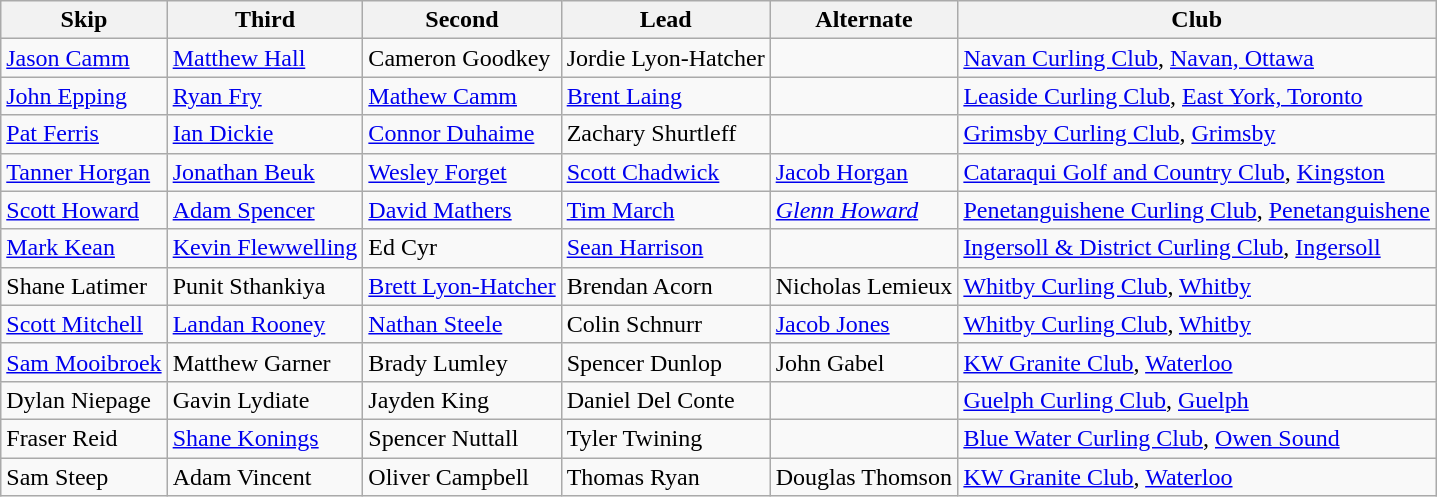<table class="wikitable">
<tr>
<th scope="col">Skip</th>
<th scope="col">Third</th>
<th scope="col">Second</th>
<th scope="col">Lead</th>
<th scope="col">Alternate</th>
<th scope="col">Club</th>
</tr>
<tr>
<td><a href='#'>Jason Camm</a></td>
<td><a href='#'>Matthew Hall</a></td>
<td>Cameron Goodkey</td>
<td>Jordie Lyon-Hatcher</td>
<td></td>
<td><a href='#'>Navan Curling Club</a>, <a href='#'>Navan, Ottawa</a></td>
</tr>
<tr>
<td><a href='#'>John Epping</a></td>
<td><a href='#'>Ryan Fry</a></td>
<td><a href='#'>Mathew Camm</a></td>
<td><a href='#'>Brent Laing</a></td>
<td></td>
<td><a href='#'>Leaside Curling Club</a>, <a href='#'>East York, Toronto</a></td>
</tr>
<tr>
<td><a href='#'>Pat Ferris</a></td>
<td><a href='#'>Ian Dickie</a></td>
<td><a href='#'>Connor Duhaime</a></td>
<td>Zachary Shurtleff</td>
<td></td>
<td><a href='#'>Grimsby Curling Club</a>, <a href='#'>Grimsby</a></td>
</tr>
<tr>
<td><a href='#'>Tanner Horgan</a></td>
<td><a href='#'>Jonathan Beuk</a></td>
<td><a href='#'>Wesley Forget</a></td>
<td><a href='#'>Scott Chadwick</a></td>
<td><a href='#'>Jacob Horgan</a></td>
<td><a href='#'>Cataraqui Golf and Country Club</a>, <a href='#'>Kingston</a></td>
</tr>
<tr>
<td><a href='#'>Scott Howard</a></td>
<td><a href='#'>Adam Spencer</a></td>
<td><a href='#'>David Mathers</a></td>
<td><a href='#'>Tim March</a></td>
<td><em><a href='#'>Glenn Howard</a></em> </td>
<td><a href='#'>Penetanguishene Curling Club</a>, <a href='#'>Penetanguishene</a></td>
</tr>
<tr>
<td><a href='#'>Mark Kean</a></td>
<td><a href='#'>Kevin Flewwelling</a></td>
<td>Ed Cyr</td>
<td><a href='#'>Sean Harrison</a></td>
<td></td>
<td><a href='#'>Ingersoll & District Curling Club</a>, <a href='#'>Ingersoll</a></td>
</tr>
<tr>
<td>Shane Latimer</td>
<td>Punit Sthankiya</td>
<td><a href='#'>Brett Lyon-Hatcher</a></td>
<td>Brendan Acorn</td>
<td>Nicholas Lemieux</td>
<td><a href='#'>Whitby Curling Club</a>, <a href='#'>Whitby</a></td>
</tr>
<tr>
<td><a href='#'>Scott Mitchell</a></td>
<td><a href='#'>Landan Rooney</a></td>
<td><a href='#'>Nathan Steele</a></td>
<td>Colin Schnurr</td>
<td><a href='#'>Jacob Jones</a></td>
<td><a href='#'>Whitby Curling Club</a>, <a href='#'>Whitby</a></td>
</tr>
<tr>
<td><a href='#'>Sam Mooibroek</a></td>
<td>Matthew Garner</td>
<td>Brady Lumley</td>
<td>Spencer Dunlop</td>
<td>John Gabel</td>
<td><a href='#'>KW Granite Club</a>, <a href='#'>Waterloo</a></td>
</tr>
<tr>
<td>Dylan Niepage</td>
<td>Gavin Lydiate</td>
<td>Jayden King</td>
<td>Daniel Del Conte</td>
<td></td>
<td><a href='#'>Guelph Curling Club</a>, <a href='#'>Guelph</a></td>
</tr>
<tr>
<td>Fraser Reid</td>
<td><a href='#'>Shane Konings</a></td>
<td>Spencer Nuttall</td>
<td>Tyler Twining</td>
<td></td>
<td><a href='#'>Blue Water Curling Club</a>, <a href='#'>Owen Sound</a></td>
</tr>
<tr>
<td>Sam Steep</td>
<td>Adam Vincent</td>
<td>Oliver Campbell</td>
<td>Thomas Ryan</td>
<td>Douglas Thomson</td>
<td><a href='#'>KW Granite Club</a>, <a href='#'>Waterloo</a></td>
</tr>
</table>
